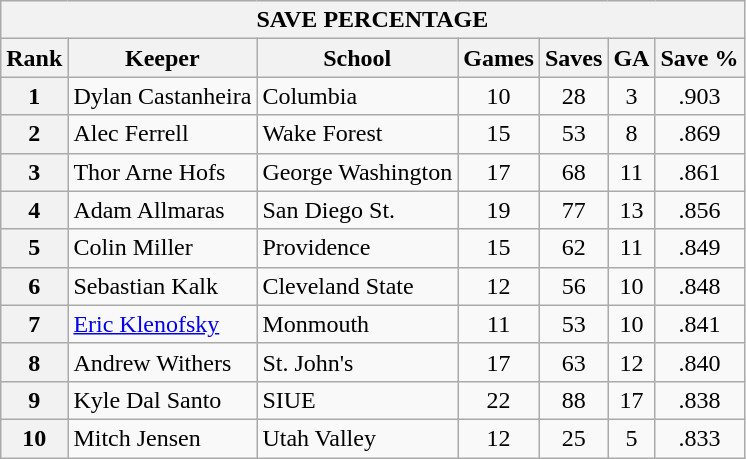<table class="wikitable">
<tr>
<th colspan=7>SAVE PERCENTAGE</th>
</tr>
<tr>
<th>Rank</th>
<th>Keeper</th>
<th>School</th>
<th>Games</th>
<th>Saves</th>
<th>GA</th>
<th>Save %</th>
</tr>
<tr>
<th>1</th>
<td>Dylan Castanheira</td>
<td>Columbia</td>
<td style="text-align:center;">10</td>
<td style="text-align:center;">28</td>
<td style="text-align:center;">3</td>
<td style="text-align:center;">.903</td>
</tr>
<tr>
<th>2</th>
<td>Alec Ferrell</td>
<td>Wake Forest</td>
<td style="text-align:center;">15</td>
<td style="text-align:center;">53</td>
<td style="text-align:center;">8</td>
<td style="text-align:center;">.869</td>
</tr>
<tr>
<th>3</th>
<td>Thor Arne Hofs</td>
<td>George Washington</td>
<td style="text-align:center;">17</td>
<td style="text-align:center;">68</td>
<td style="text-align:center;">11</td>
<td style="text-align:center;">.861</td>
</tr>
<tr>
<th>4</th>
<td>Adam Allmaras</td>
<td>San Diego St.</td>
<td style="text-align:center;">19</td>
<td style="text-align:center;">77</td>
<td style="text-align:center;">13</td>
<td style="text-align:center;">.856</td>
</tr>
<tr>
<th>5</th>
<td>Colin Miller</td>
<td>Providence</td>
<td style="text-align:center;">15</td>
<td style="text-align:center;">62</td>
<td style="text-align:center;">11</td>
<td style="text-align:center;">.849</td>
</tr>
<tr>
<th>6</th>
<td>Sebastian Kalk</td>
<td>Cleveland State</td>
<td style="text-align:center;">12</td>
<td style="text-align:center;">56</td>
<td style="text-align:center;">10</td>
<td style="text-align:center;">.848</td>
</tr>
<tr>
<th>7</th>
<td><a href='#'>Eric Klenofsky</a></td>
<td>Monmouth</td>
<td style="text-align:center;">11</td>
<td style="text-align:center;">53</td>
<td style="text-align:center;">10</td>
<td style="text-align:center;">.841</td>
</tr>
<tr>
<th>8</th>
<td>Andrew Withers</td>
<td>St. John's</td>
<td style="text-align:center;">17</td>
<td style="text-align:center;">63</td>
<td style="text-align:center;">12</td>
<td style="text-align:center;">.840</td>
</tr>
<tr>
<th>9</th>
<td>Kyle Dal Santo</td>
<td>SIUE</td>
<td style="text-align:center;">22</td>
<td style="text-align:center;">88</td>
<td style="text-align:center;">17</td>
<td style="text-align:center;">.838</td>
</tr>
<tr>
<th>10</th>
<td>Mitch Jensen</td>
<td>Utah Valley</td>
<td style="text-align:center;">12</td>
<td style="text-align:center;">25</td>
<td style="text-align:center;">5</td>
<td style="text-align:center;">.833</td>
</tr>
</table>
